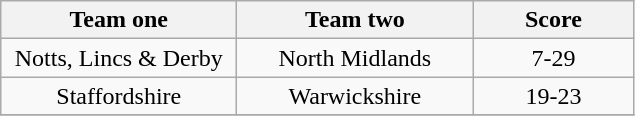<table class="wikitable" style="text-align: center">
<tr>
<th width=150>Team one</th>
<th width=150>Team two</th>
<th width=100>Score</th>
</tr>
<tr>
<td>Notts, Lincs & Derby</td>
<td>North Midlands</td>
<td>7-29</td>
</tr>
<tr>
<td>Staffordshire</td>
<td>Warwickshire</td>
<td>19-23</td>
</tr>
<tr>
</tr>
</table>
